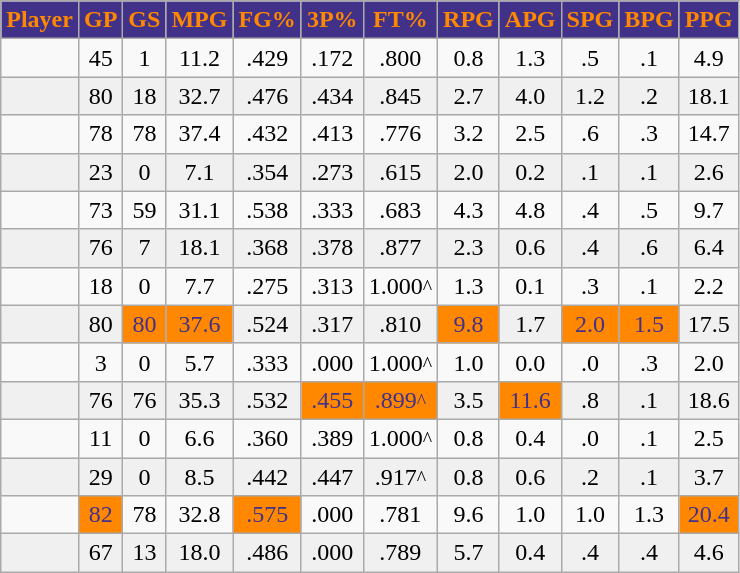<table class="wikitable sortable" style="text-align:right;">
<tr>
<th style="background:#423189; color:#FF8800">Player</th>
<th style="background:#423189; color:#FF8800">GP</th>
<th style="background:#423189; color:#FF8800">GS</th>
<th style="background:#423189; color:#FF8800">MPG</th>
<th style="background:#423189; color:#FF8800">FG%</th>
<th style="background:#423189; color:#FF8800">3P%</th>
<th style="background:#423189; color:#FF8800">FT%</th>
<th style="background:#423189; color:#FF8800">RPG</th>
<th style="background:#423189; color:#FF8800">APG</th>
<th style="background:#423189; color:#FF8800">SPG</th>
<th style="background:#423189; color:#FF8800">BPG</th>
<th style="background:#423189; color:#FF8800">PPG</th>
</tr>
<tr align="center" bgcolor="">
<td></td>
<td>45</td>
<td>1</td>
<td>11.2</td>
<td>.429</td>
<td>.172</td>
<td>.800</td>
<td>0.8</td>
<td>1.3</td>
<td>.5</td>
<td>.1</td>
<td>4.9</td>
</tr>
<tr align="center" bgcolor="#f0f0f0">
<td></td>
<td>80</td>
<td>18</td>
<td>32.7</td>
<td>.476</td>
<td>.434</td>
<td>.845</td>
<td>2.7</td>
<td>4.0</td>
<td>1.2</td>
<td>.2</td>
<td>18.1</td>
</tr>
<tr align="center" bgcolor="">
<td></td>
<td>78</td>
<td>78</td>
<td>37.4</td>
<td>.432</td>
<td>.413</td>
<td>.776</td>
<td>3.2</td>
<td>2.5</td>
<td>.6</td>
<td>.3</td>
<td>14.7</td>
</tr>
<tr align="center" bgcolor="#f0f0f0">
<td></td>
<td>23</td>
<td>0</td>
<td>7.1</td>
<td>.354</td>
<td>.273</td>
<td>.615</td>
<td>2.0</td>
<td>0.2</td>
<td>.1</td>
<td>.1</td>
<td>2.6</td>
</tr>
<tr align="center" bgcolor="">
<td></td>
<td>73</td>
<td>59</td>
<td>31.1</td>
<td>.538</td>
<td>.333</td>
<td>.683</td>
<td>4.3</td>
<td>4.8</td>
<td>.4</td>
<td>.5</td>
<td>9.7</td>
</tr>
<tr align="center" bgcolor="#f0f0f0">
<td></td>
<td>76</td>
<td>7</td>
<td>18.1</td>
<td>.368</td>
<td>.378</td>
<td>.877</td>
<td>2.3</td>
<td>0.6</td>
<td>.4</td>
<td>.6</td>
<td>6.4</td>
</tr>
<tr align="center" bgcolor="">
<td></td>
<td>18</td>
<td>0</td>
<td>7.7</td>
<td>.275</td>
<td>.313</td>
<td>1.000<small>^</small></td>
<td>1.3</td>
<td>0.1</td>
<td>.3</td>
<td>.1</td>
<td>2.2</td>
</tr>
<tr align="center" bgcolor="#f0f0f0">
<td></td>
<td>80</td>
<td style="background:#FF8800;color:#423189;">80</td>
<td style="background:#FF8800;color:#423189;">37.6</td>
<td>.524</td>
<td>.317</td>
<td>.810</td>
<td style="background:#FF8800;color:#423189;">9.8</td>
<td>1.7</td>
<td style="background:#FF8800;color:#423189;">2.0</td>
<td style="background:#FF8800;color:#423189;">1.5</td>
<td>17.5</td>
</tr>
<tr align="center" bgcolor="">
<td></td>
<td>3</td>
<td>0</td>
<td>5.7</td>
<td>.333</td>
<td>.000</td>
<td>1.000<small>^</small></td>
<td>1.0</td>
<td>0.0</td>
<td>.0</td>
<td>.3</td>
<td>2.0</td>
</tr>
<tr align="center" bgcolor="#f0f0f0">
<td></td>
<td>76</td>
<td>76</td>
<td>35.3</td>
<td>.532</td>
<td style="background:#FF8800;color:#423189;">.455</td>
<td style="background:#FF8800;color:#423189;">.899<small>^</small></td>
<td>3.5</td>
<td style="background:#FF8800;color:#423189;">11.6</td>
<td>.8</td>
<td>.1</td>
<td>18.6</td>
</tr>
<tr align="center" bgcolor="">
<td></td>
<td>11</td>
<td>0</td>
<td>6.6</td>
<td>.360</td>
<td>.389</td>
<td>1.000<small>^</small></td>
<td>0.8</td>
<td>0.4</td>
<td>.0</td>
<td>.1</td>
<td>2.5</td>
</tr>
<tr align="center" bgcolor="#f0f0f0">
<td></td>
<td>29</td>
<td>0</td>
<td>8.5</td>
<td>.442</td>
<td>.447</td>
<td>.917<small>^</small></td>
<td>0.8</td>
<td>0.6</td>
<td>.2</td>
<td>.1</td>
<td>3.7</td>
</tr>
<tr align="center" bgcolor="">
<td></td>
<td style="background:#FF8800;color:#423189;">82</td>
<td>78</td>
<td>32.8</td>
<td style="background:#FF8800;color:#423189;">.575</td>
<td>.000</td>
<td>.781</td>
<td>9.6</td>
<td>1.0</td>
<td>1.0</td>
<td>1.3</td>
<td style="background:#FF8800;color:#423189;">20.4</td>
</tr>
<tr align="center" bgcolor="#f0f0f0">
<td></td>
<td>67</td>
<td>13</td>
<td>18.0</td>
<td>.486</td>
<td>.000</td>
<td>.789</td>
<td>5.7</td>
<td>0.4</td>
<td>.4</td>
<td>.4</td>
<td>4.6</td>
</tr>
</table>
